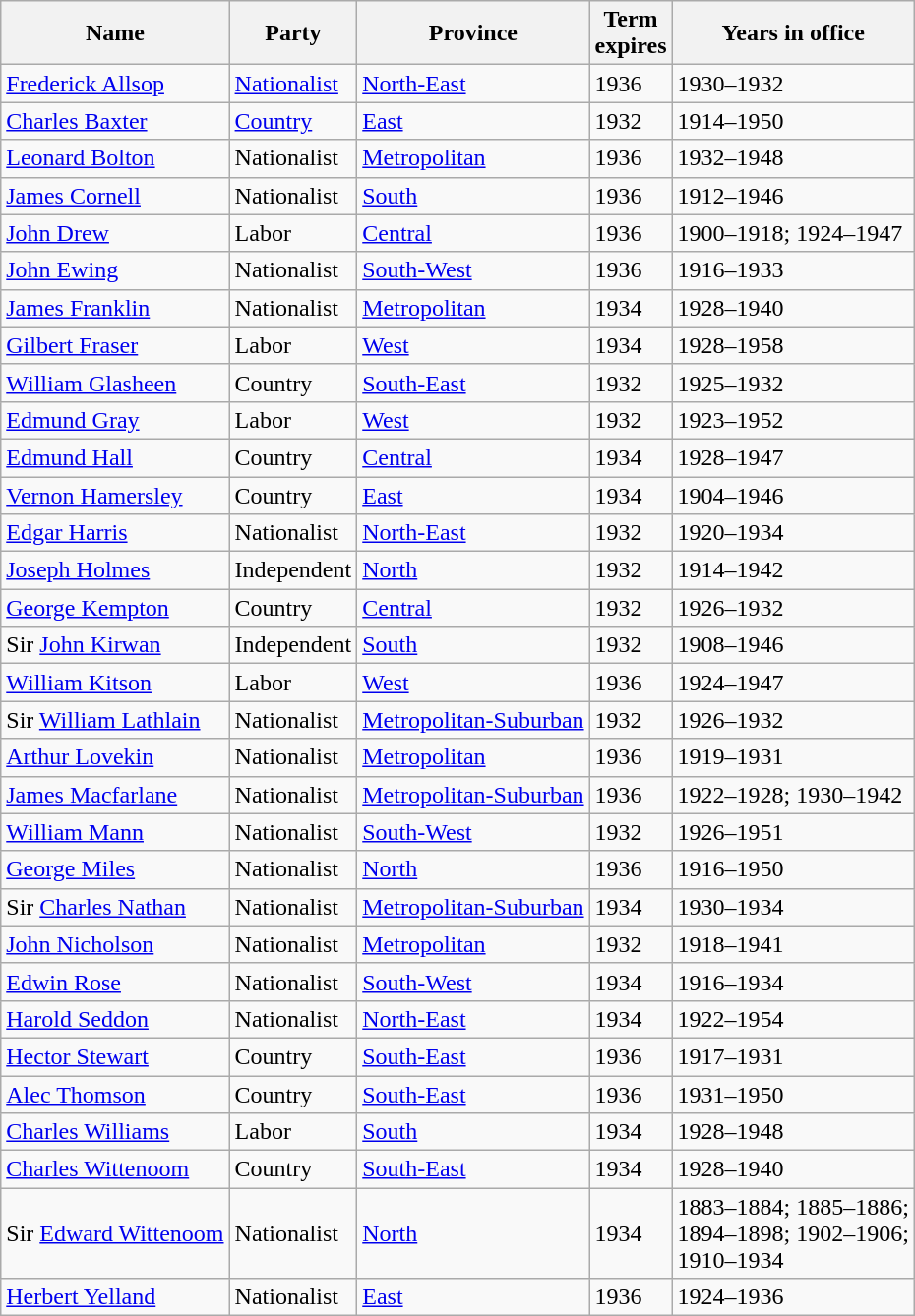<table class="wikitable sortable">
<tr>
<th><strong>Name</strong></th>
<th><strong>Party</strong></th>
<th><strong>Province</strong></th>
<th><strong>Term<br>expires</strong></th>
<th><strong>Years in office</strong></th>
</tr>
<tr>
<td><a href='#'>Frederick Allsop</a></td>
<td><a href='#'>Nationalist</a></td>
<td><a href='#'>North-East</a></td>
<td>1936</td>
<td>1930–1932</td>
</tr>
<tr>
<td><a href='#'>Charles Baxter</a></td>
<td><a href='#'>Country</a></td>
<td><a href='#'>East</a></td>
<td>1932</td>
<td>1914–1950</td>
</tr>
<tr>
<td><a href='#'>Leonard Bolton</a></td>
<td>Nationalist</td>
<td><a href='#'>Metropolitan</a></td>
<td>1936</td>
<td>1932–1948</td>
</tr>
<tr>
<td><a href='#'>James Cornell</a></td>
<td>Nationalist</td>
<td><a href='#'>South</a></td>
<td>1936</td>
<td>1912–1946</td>
</tr>
<tr>
<td><a href='#'>John Drew</a></td>
<td>Labor</td>
<td><a href='#'>Central</a></td>
<td>1936</td>
<td>1900–1918; 1924–1947</td>
</tr>
<tr>
<td><a href='#'>John Ewing</a></td>
<td>Nationalist</td>
<td><a href='#'>South-West</a></td>
<td>1936</td>
<td>1916–1933</td>
</tr>
<tr>
<td><a href='#'>James Franklin</a></td>
<td>Nationalist</td>
<td><a href='#'>Metropolitan</a></td>
<td>1934</td>
<td>1928–1940</td>
</tr>
<tr>
<td><a href='#'>Gilbert Fraser</a></td>
<td>Labor</td>
<td><a href='#'>West</a></td>
<td>1934</td>
<td>1928–1958</td>
</tr>
<tr>
<td><a href='#'>William Glasheen</a></td>
<td>Country</td>
<td><a href='#'>South-East</a></td>
<td>1932</td>
<td>1925–1932</td>
</tr>
<tr>
<td><a href='#'>Edmund Gray</a></td>
<td>Labor</td>
<td><a href='#'>West</a></td>
<td>1932</td>
<td>1923–1952</td>
</tr>
<tr>
<td><a href='#'>Edmund Hall</a></td>
<td>Country</td>
<td><a href='#'>Central</a></td>
<td>1934</td>
<td>1928–1947</td>
</tr>
<tr>
<td><a href='#'>Vernon Hamersley</a></td>
<td>Country</td>
<td><a href='#'>East</a></td>
<td>1934</td>
<td>1904–1946</td>
</tr>
<tr>
<td><a href='#'>Edgar Harris</a></td>
<td>Nationalist</td>
<td><a href='#'>North-East</a></td>
<td>1932</td>
<td>1920–1934</td>
</tr>
<tr>
<td><a href='#'>Joseph Holmes</a></td>
<td>Independent</td>
<td><a href='#'>North</a></td>
<td>1932</td>
<td>1914–1942</td>
</tr>
<tr>
<td><a href='#'>George Kempton</a></td>
<td>Country</td>
<td><a href='#'>Central</a></td>
<td>1932</td>
<td>1926–1932</td>
</tr>
<tr>
<td>Sir <a href='#'>John Kirwan</a></td>
<td>Independent</td>
<td><a href='#'>South</a></td>
<td>1932</td>
<td>1908–1946</td>
</tr>
<tr>
<td><a href='#'>William Kitson</a></td>
<td>Labor</td>
<td><a href='#'>West</a></td>
<td>1936</td>
<td>1924–1947</td>
</tr>
<tr>
<td>Sir <a href='#'>William Lathlain</a></td>
<td>Nationalist</td>
<td><a href='#'>Metropolitan-Suburban</a></td>
<td>1932</td>
<td>1926–1932</td>
</tr>
<tr>
<td><a href='#'>Arthur Lovekin</a></td>
<td>Nationalist</td>
<td><a href='#'>Metropolitan</a></td>
<td>1936</td>
<td>1919–1931</td>
</tr>
<tr>
<td><a href='#'>James Macfarlane</a></td>
<td>Nationalist</td>
<td><a href='#'>Metropolitan-Suburban</a></td>
<td>1936</td>
<td>1922–1928; 1930–1942</td>
</tr>
<tr>
<td><a href='#'>William Mann</a></td>
<td>Nationalist</td>
<td><a href='#'>South-West</a></td>
<td>1932</td>
<td>1926–1951</td>
</tr>
<tr>
<td><a href='#'>George Miles</a></td>
<td>Nationalist</td>
<td><a href='#'>North</a></td>
<td>1936</td>
<td>1916–1950</td>
</tr>
<tr>
<td>Sir <a href='#'>Charles Nathan</a></td>
<td>Nationalist</td>
<td><a href='#'>Metropolitan-Suburban</a></td>
<td>1934</td>
<td>1930–1934</td>
</tr>
<tr>
<td><a href='#'>John Nicholson</a></td>
<td>Nationalist</td>
<td><a href='#'>Metropolitan</a></td>
<td>1932</td>
<td>1918–1941</td>
</tr>
<tr>
<td><a href='#'>Edwin Rose</a></td>
<td>Nationalist</td>
<td><a href='#'>South-West</a></td>
<td>1934</td>
<td>1916–1934</td>
</tr>
<tr>
<td><a href='#'>Harold Seddon</a></td>
<td>Nationalist</td>
<td><a href='#'>North-East</a></td>
<td>1934</td>
<td>1922–1954</td>
</tr>
<tr>
<td><a href='#'>Hector Stewart</a></td>
<td>Country</td>
<td><a href='#'>South-East</a></td>
<td>1936</td>
<td>1917–1931</td>
</tr>
<tr>
<td><a href='#'>Alec Thomson</a></td>
<td>Country</td>
<td><a href='#'>South-East</a></td>
<td>1936</td>
<td>1931–1950</td>
</tr>
<tr>
<td><a href='#'>Charles Williams</a></td>
<td>Labor</td>
<td><a href='#'>South</a></td>
<td>1934</td>
<td>1928–1948</td>
</tr>
<tr>
<td><a href='#'>Charles Wittenoom</a></td>
<td>Country</td>
<td><a href='#'>South-East</a></td>
<td>1934</td>
<td>1928–1940</td>
</tr>
<tr>
<td>Sir <a href='#'>Edward Wittenoom</a></td>
<td>Nationalist</td>
<td><a href='#'>North</a></td>
<td>1934</td>
<td>1883–1884; 1885–1886;<br>1894–1898; 1902–1906;<br>1910–1934</td>
</tr>
<tr>
<td><a href='#'>Herbert Yelland</a></td>
<td>Nationalist</td>
<td><a href='#'>East</a></td>
<td>1936</td>
<td>1924–1936</td>
</tr>
</table>
